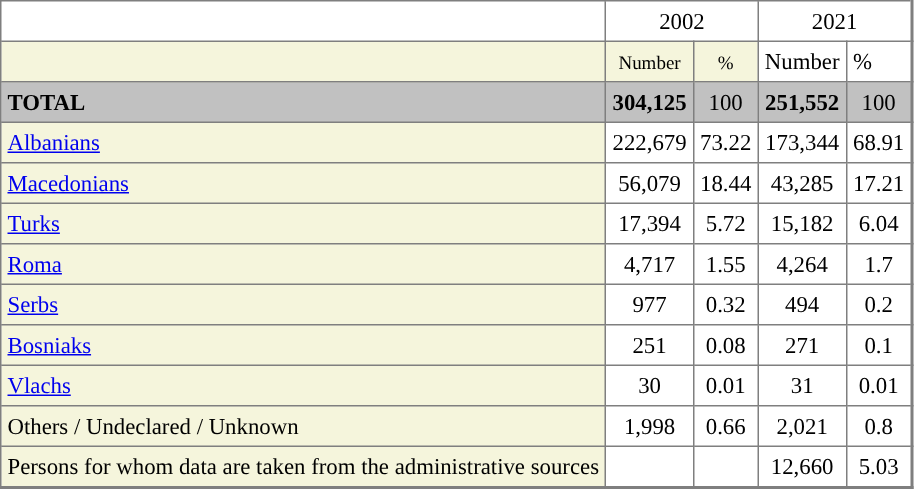<table border=1 cellpadding=4 cellspacing=0 class="toccolours" style="align: left; margin: 0.5em 0 0 0; border-style: solid; border: 1px solid #7f7f7f; border-right-width: 2px; border-bottom-width: 2px; border-collapse: collapse; font-size: 95%;">
<tr>
<td></td>
<td colspan="2" align="center">2002</td>
<td colspan="2" align="center">2021</td>
</tr>
<tr>
<td style="background:#F5F5DC;"></td>
<td style="background:#F5F5DC;" align="center"><small>Number</small></td>
<td style="background:#F5F5DC;" align="center"><small>%</small></td>
<td>Number</td>
<td>%</td>
</tr>
<tr>
<td style="background:#c1c1c1;"><strong>TOTAL</strong></td>
<td style="background:#c1c1c1;" align="center"><strong>304,125</strong></td>
<td style="background:#c1c1c1;" align="center">100</td>
<td style="background:#c1c1c1;" align="center"><strong>251,552</strong></td>
<td style="background:#c1c1c1;" align="center">100</td>
</tr>
<tr>
<td style="background:#F5F5DC;"><a href='#'>Albanians</a></td>
<td align="center">222,679</td>
<td align="center">73.22</td>
<td align="center">173,344</td>
<td align="center">68.91</td>
</tr>
<tr>
<td style="background:#F5F5DC;"><a href='#'>Macedonians</a></td>
<td align="center">56,079</td>
<td align="center">18.44</td>
<td align="center">43,285</td>
<td align="center">17.21</td>
</tr>
<tr>
<td style="background:#F5F5DC;"><a href='#'>Turks</a></td>
<td align="center">17,394</td>
<td align="center">5.72</td>
<td align="center">15,182</td>
<td align="center">6.04</td>
</tr>
<tr>
<td style="background:#F5F5DC;"><a href='#'>Roma</a></td>
<td align="center">4,717</td>
<td align="center">1.55</td>
<td align="center">4,264</td>
<td align="center">1.7</td>
</tr>
<tr>
<td style="background:#F5F5DC;"><a href='#'>Serbs</a></td>
<td align="center">977</td>
<td align="center">0.32</td>
<td align="center">494</td>
<td align="center">0.2</td>
</tr>
<tr>
<td style="background:#F5F5DC;"><a href='#'>Bosniaks</a></td>
<td align="center">251</td>
<td align="center">0.08</td>
<td align="center">271</td>
<td align="center">0.1</td>
</tr>
<tr>
<td style="background:#F5F5DC;"><a href='#'>Vlachs</a></td>
<td align="center">30</td>
<td align="center">0.01</td>
<td align="center">31</td>
<td align="center">0.01</td>
</tr>
<tr>
<td style="background:#F5F5DC;">Others / Undeclared / Unknown</td>
<td align="center">1,998</td>
<td align="center">0.66</td>
<td align="center">2,021</td>
<td align="center">0.8</td>
</tr>
<tr>
<td style="background:#F5F5DC;">Persons for whom data are taken from the administrative sources</td>
<td></td>
<td></td>
<td align="center">12,660</td>
<td align="center">5.03</td>
</tr>
</table>
